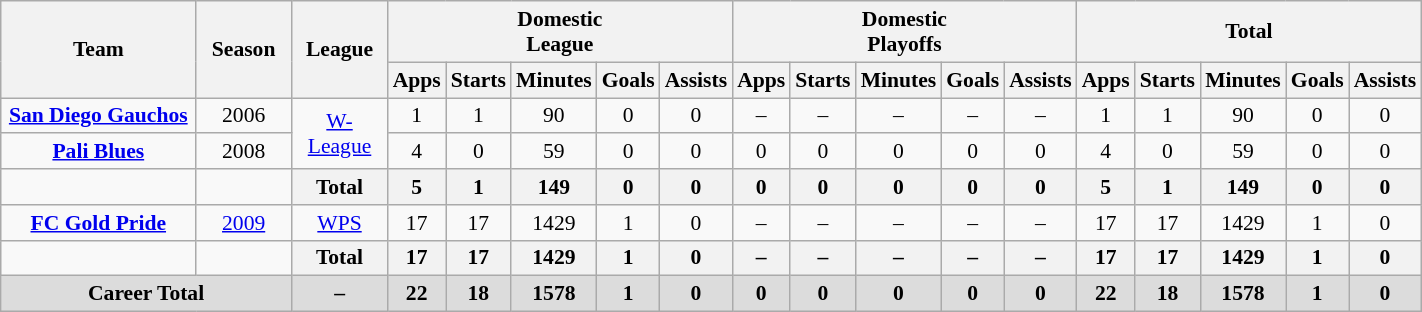<table class="wikitable" style=font-size:90% text-align: center width=75%>
<tr>
<th rowspan=2 width=15%>Team</th>
<th rowspan=2 width=7%>Season</th>
<th rowspan=2 width=7%>League</th>
<th colspan=5 width=20%>Domestic<br>League</th>
<th colspan=5 width=20%>Domestic<br>Playoffs</th>
<th colspan=5 width=10%>Total</th>
</tr>
<tr>
<th align=center>Apps</th>
<th align=center>Starts</th>
<th align=center>Minutes</th>
<th align=center>Goals</th>
<th align=center>Assists</th>
<th align=center>Apps</th>
<th align=center>Starts</th>
<th align=center>Minutes</th>
<th align=center>Goals</th>
<th align=center>Assists</th>
<th align=center>Apps</th>
<th align=center>Starts</th>
<th align=center>Minutes</th>
<th align=center>Goals</th>
<th align=center>Assists</th>
</tr>
<tr>
<td rowspan=1 align=center><strong><a href='#'>San Diego Gauchos</a></strong></td>
<td align=center>2006</td>
<td rowspan=2 align=center><a href='#'>W-League</a></td>
<td align=center>1</td>
<td align=center>1</td>
<td align=center>90</td>
<td align=center>0</td>
<td align=center>0</td>
<td align=center>–</td>
<td align=center>–</td>
<td align=center>–</td>
<td align=center>–</td>
<td align=center>–</td>
<td align=center>1</td>
<td align=center>1</td>
<td align=center>90</td>
<td align=center>0</td>
<td align=center>0</td>
</tr>
<tr>
<td rowspan=1 align=center><strong><a href='#'>Pali Blues</a></strong></td>
<td align=center>2008</td>
<td align=center>4</td>
<td align=center>0</td>
<td align=center>59</td>
<td align=center>0</td>
<td align=center>0</td>
<td align=center>0</td>
<td align=center>0</td>
<td align=center>0</td>
<td align=center>0</td>
<td align=center>0</td>
<td align=center>4</td>
<td align=center>0</td>
<td align=center>59</td>
<td align=center>0</td>
<td align=center>0</td>
</tr>
<tr>
<td></td>
<td></td>
<th>Total</th>
<th>5</th>
<th>1</th>
<th>149</th>
<th>0</th>
<th>0</th>
<th>0</th>
<th>0</th>
<th>0</th>
<th>0</th>
<th>0</th>
<th>5</th>
<th>1</th>
<th>149</th>
<th>0</th>
<th>0</th>
</tr>
<tr>
<td rowspan=1 align=center><strong><a href='#'>FC Gold Pride</a></strong></td>
<td align=center><a href='#'>2009</a></td>
<td align=center><a href='#'>WPS</a></td>
<td align=center>17</td>
<td align=center>17</td>
<td align=center>1429</td>
<td align=center>1</td>
<td align=center>0</td>
<td align=center>–</td>
<td align=center>–</td>
<td align=center>–</td>
<td align=center>–</td>
<td align=center>–</td>
<td align=center>17</td>
<td align=center>17</td>
<td align=center>1429</td>
<td align=center>1</td>
<td align=center>0</td>
</tr>
<tr>
<td></td>
<td></td>
<th>Total</th>
<th>17</th>
<th>17</th>
<th>1429</th>
<th>1</th>
<th>0</th>
<th>–</th>
<th>–</th>
<th>–</th>
<th>–</th>
<th>–</th>
<th>17</th>
<th>17</th>
<th>1429</th>
<th>1</th>
<th>0</th>
</tr>
<tr>
<th style="background: #DCDCDC" colspan="2">Career Total</th>
<th style="background: #DCDCDC" align=center>–</th>
<th style="background: #DCDCDC" align=center>22</th>
<th style="background: #DCDCDC" align=center>18</th>
<th style="background: #DCDCDC" align=center>1578</th>
<th style="background: #DCDCDC" align=center>1</th>
<th style="background: #DCDCDC" align=center>0</th>
<th style="background: #DCDCDC" align=center>0</th>
<th style="background: #DCDCDC" align=center>0</th>
<th style="background: #DCDCDC" align=center>0</th>
<th style="background: #DCDCDC" align=center>0</th>
<th style="background: #DCDCDC" align=center>0</th>
<th style="background: #DCDCDC" align=center>22</th>
<th style="background: #DCDCDC" align=center>18</th>
<th style="background: #DCDCDC" align=center>1578</th>
<th style="background: #DCDCDC" align=center>1</th>
<th style="background: #DCDCDC" align=center>0</th>
</tr>
</table>
